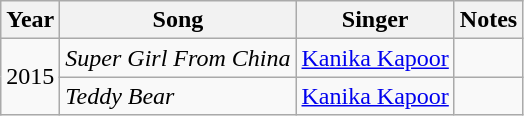<table class="wikitable sortable ">
<tr>
<th>Year</th>
<th>Song</th>
<th>Singer</th>
<th>Notes</th>
</tr>
<tr>
<td rowspan=2>2015</td>
<td><em>Super Girl From China</em></td>
<td><a href='#'>Kanika Kapoor</a></td>
<td></td>
</tr>
<tr>
<td><em>Teddy Bear</em></td>
<td><a href='#'>Kanika Kapoor</a></td>
<td></td>
</tr>
</table>
